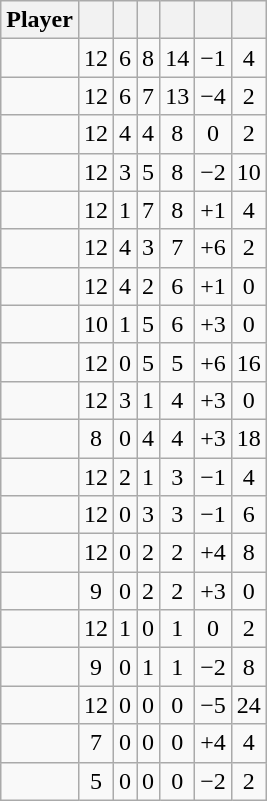<table class="wikitable sortable" style="text-align:center;">
<tr>
<th>Player</th>
<th></th>
<th></th>
<th></th>
<th></th>
<th data-sort-type="number"></th>
<th></th>
</tr>
<tr>
<td></td>
<td>12</td>
<td>6</td>
<td>8</td>
<td>14</td>
<td>−1</td>
<td>4</td>
</tr>
<tr>
<td></td>
<td>12</td>
<td>6</td>
<td>7</td>
<td>13</td>
<td>−4</td>
<td>2</td>
</tr>
<tr>
<td></td>
<td>12</td>
<td>4</td>
<td>4</td>
<td>8</td>
<td>0</td>
<td>2</td>
</tr>
<tr>
<td></td>
<td>12</td>
<td>3</td>
<td>5</td>
<td>8</td>
<td>−2</td>
<td>10</td>
</tr>
<tr>
<td></td>
<td>12</td>
<td>1</td>
<td>7</td>
<td>8</td>
<td>+1</td>
<td>4</td>
</tr>
<tr>
<td></td>
<td>12</td>
<td>4</td>
<td>3</td>
<td>7</td>
<td>+6</td>
<td>2</td>
</tr>
<tr>
<td></td>
<td>12</td>
<td>4</td>
<td>2</td>
<td>6</td>
<td>+1</td>
<td>0</td>
</tr>
<tr>
<td></td>
<td>10</td>
<td>1</td>
<td>5</td>
<td>6</td>
<td>+3</td>
<td>0</td>
</tr>
<tr>
<td></td>
<td>12</td>
<td>0</td>
<td>5</td>
<td>5</td>
<td>+6</td>
<td>16</td>
</tr>
<tr>
<td></td>
<td>12</td>
<td>3</td>
<td>1</td>
<td>4</td>
<td>+3</td>
<td>0</td>
</tr>
<tr>
<td></td>
<td>8</td>
<td>0</td>
<td>4</td>
<td>4</td>
<td>+3</td>
<td>18</td>
</tr>
<tr>
<td></td>
<td>12</td>
<td>2</td>
<td>1</td>
<td>3</td>
<td>−1</td>
<td>4</td>
</tr>
<tr>
<td></td>
<td>12</td>
<td>0</td>
<td>3</td>
<td>3</td>
<td>−1</td>
<td>6</td>
</tr>
<tr>
<td></td>
<td>12</td>
<td>0</td>
<td>2</td>
<td>2</td>
<td>+4</td>
<td>8</td>
</tr>
<tr>
<td></td>
<td>9</td>
<td>0</td>
<td>2</td>
<td>2</td>
<td>+3</td>
<td>0</td>
</tr>
<tr>
<td></td>
<td>12</td>
<td>1</td>
<td>0</td>
<td>1</td>
<td>0</td>
<td>2</td>
</tr>
<tr>
<td></td>
<td>9</td>
<td>0</td>
<td>1</td>
<td>1</td>
<td>−2</td>
<td>8</td>
</tr>
<tr>
<td></td>
<td>12</td>
<td>0</td>
<td>0</td>
<td>0</td>
<td>−5</td>
<td>24</td>
</tr>
<tr>
<td></td>
<td>7</td>
<td>0</td>
<td>0</td>
<td>0</td>
<td>+4</td>
<td>4</td>
</tr>
<tr>
<td></td>
<td>5</td>
<td>0</td>
<td>0</td>
<td>0</td>
<td>−2</td>
<td>2</td>
</tr>
</table>
